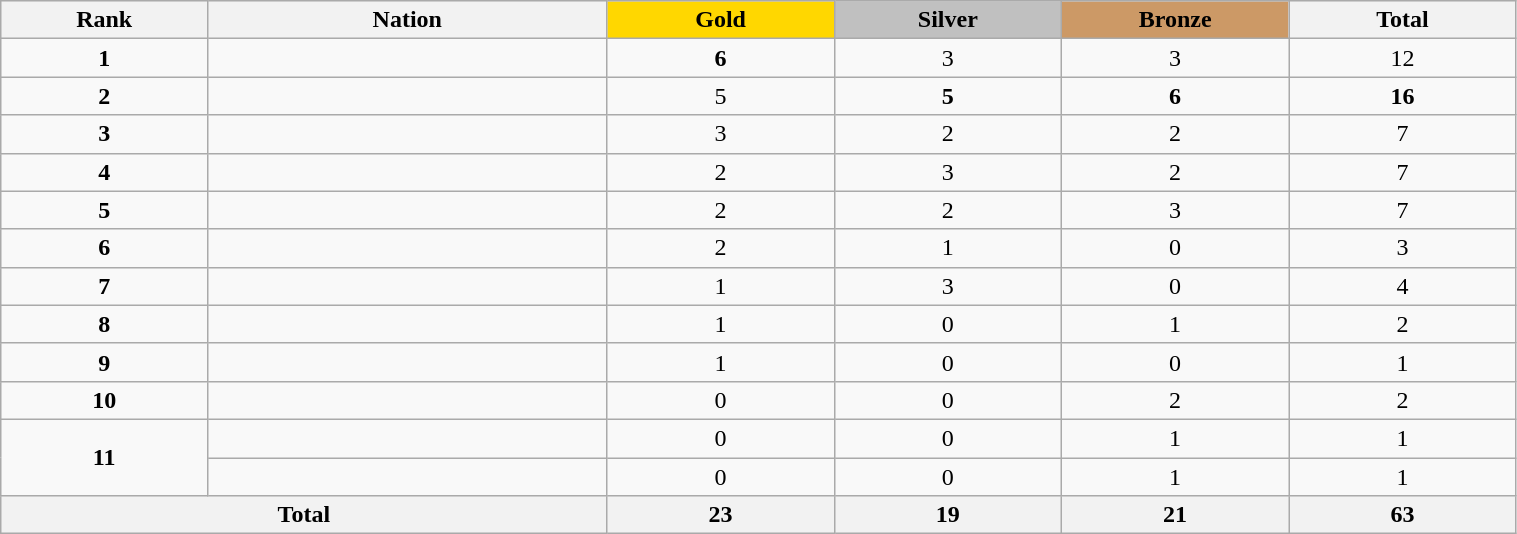<table class="wikitable collapsible autocollapse plainrowheaders" width=80% style="text-align:center;">
<tr style="background-color:#EDEDED;">
<th width=100px class="hintergrundfarbe5">Rank</th>
<th width=200px class="hintergrundfarbe6">Nation</th>
<th style="background:    gold; width:15%">Gold</th>
<th style="background:  silver; width:15%">Silver</th>
<th style="background: #CC9966; width:15%">Bronze</th>
<th class="hintergrundfarbe6" style="width:15%">Total</th>
</tr>
<tr>
<td><strong>1</strong></td>
<td align=left></td>
<td><strong>6</strong></td>
<td>3</td>
<td>3</td>
<td>12</td>
</tr>
<tr>
<td><strong>2</strong></td>
<td align=left></td>
<td>5</td>
<td><strong>5</strong></td>
<td><strong>6</strong></td>
<td><strong>16</strong></td>
</tr>
<tr>
<td><strong>3</strong></td>
<td align=left></td>
<td>3</td>
<td>2</td>
<td>2</td>
<td>7</td>
</tr>
<tr>
<td><strong>4</strong></td>
<td align=left><em></em></td>
<td>2</td>
<td>3</td>
<td>2</td>
<td>7</td>
</tr>
<tr>
<td><strong>5</strong></td>
<td align=left></td>
<td>2</td>
<td>2</td>
<td>3</td>
<td>7</td>
</tr>
<tr>
<td><strong>6</strong></td>
<td align=left></td>
<td>2</td>
<td>1</td>
<td>0</td>
<td>3</td>
</tr>
<tr>
<td><strong>7</strong></td>
<td align=left><em></em></td>
<td>1</td>
<td>3</td>
<td>0</td>
<td>4</td>
</tr>
<tr>
<td><strong>8</strong></td>
<td align=left><em></em></td>
<td>1</td>
<td>0</td>
<td>1</td>
<td>2</td>
</tr>
<tr>
<td><strong>9</strong></td>
<td align=left></td>
<td>1</td>
<td>0</td>
<td>0</td>
<td>1</td>
</tr>
<tr>
<td><strong>10</strong></td>
<td align=left></td>
<td>0</td>
<td>0</td>
<td>2</td>
<td>2</td>
</tr>
<tr>
<td rowspan=2><strong>11</strong></td>
<td align=left></td>
<td>0</td>
<td>0</td>
<td>1</td>
<td>1</td>
</tr>
<tr>
<td align=left></td>
<td>0</td>
<td>0</td>
<td>1</td>
<td>1</td>
</tr>
<tr>
<th colspan=2>Total</th>
<th>23</th>
<th>19</th>
<th>21</th>
<th>63</th>
</tr>
</table>
